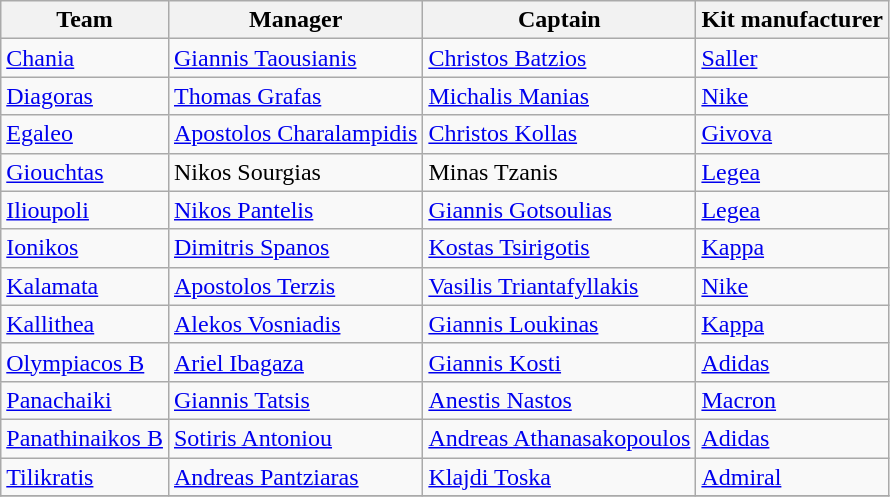<table class="wikitable sortable" style="text-align: left;">
<tr>
<th>Team</th>
<th>Manager</th>
<th>Captain</th>
<th>Kit manufacturer</th>
</tr>
<tr>
<td><a href='#'>Chania</a></td>
<td> <a href='#'>Giannis Taousianis</a></td>
<td> <a href='#'>Christos Batzios</a></td>
<td><a href='#'>Saller</a></td>
</tr>
<tr>
<td><a href='#'>Diagoras</a></td>
<td> <a href='#'>Thomas Grafas</a></td>
<td> <a href='#'>Michalis Manias</a></td>
<td><a href='#'>Nike</a></td>
</tr>
<tr>
<td><a href='#'>Egaleo</a></td>
<td> <a href='#'>Apostolos Charalampidis</a></td>
<td> <a href='#'>Christos Kollas</a></td>
<td><a href='#'>Givova</a></td>
</tr>
<tr>
<td><a href='#'>Giouchtas</a></td>
<td> Nikos Sourgias</td>
<td> Minas Tzanis</td>
<td><a href='#'>Legea</a></td>
</tr>
<tr>
<td><a href='#'>Ilioupoli</a></td>
<td> <a href='#'>Nikos Pantelis</a></td>
<td> <a href='#'>Giannis Gotsoulias</a></td>
<td><a href='#'>Legea</a></td>
</tr>
<tr>
<td><a href='#'>Ionikos</a></td>
<td> <a href='#'>Dimitris Spanos</a></td>
<td> <a href='#'>Kostas Tsirigotis</a></td>
<td><a href='#'>Kappa</a></td>
</tr>
<tr>
<td><a href='#'>Kalamata</a></td>
<td> <a href='#'>Apostolos Terzis</a></td>
<td> <a href='#'>Vasilis Triantafyllakis</a></td>
<td><a href='#'>Nike</a></td>
</tr>
<tr>
<td><a href='#'>Kallithea</a></td>
<td> <a href='#'>Alekos Vosniadis</a></td>
<td> <a href='#'>Giannis Loukinas</a></td>
<td><a href='#'>Kappa</a></td>
</tr>
<tr>
<td><a href='#'>Olympiacos B</a></td>
<td> <a href='#'>Ariel Ibagaza</a></td>
<td> <a href='#'>Giannis Kosti</a></td>
<td><a href='#'>Adidas</a></td>
</tr>
<tr>
<td><a href='#'>Panachaiki</a></td>
<td> <a href='#'>Giannis Tatsis</a></td>
<td> <a href='#'>Anestis Nastos</a></td>
<td><a href='#'>Macron</a></td>
</tr>
<tr>
<td><a href='#'>Panathinaikos B</a></td>
<td> <a href='#'>Sotiris Antoniou</a></td>
<td> <a href='#'>Andreas Athanasakopoulos</a></td>
<td><a href='#'>Adidas</a></td>
</tr>
<tr>
<td><a href='#'>Tilikratis</a></td>
<td> <a href='#'>Andreas Pantziaras</a></td>
<td> <a href='#'>Klajdi Toska</a></td>
<td><a href='#'>Admiral</a></td>
</tr>
<tr>
</tr>
</table>
